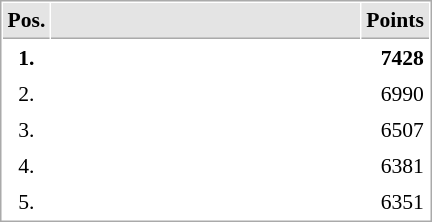<table cellspacing="1" cellpadding="3" style="border:1px solid #AAAAAA;font-size:90%">
<tr bgcolor="#E4E4E4">
<th style="border-bottom:1px solid #AAAAAA" width=10>Pos.</th>
<th style="border-bottom:1px solid #AAAAAA" width=200></th>
<th style="border-bottom:1px solid #AAAAAA" width=20>Points</th>
</tr>
<tr>
<td align="center"><strong>1.</strong></td>
<td><strong></strong></td>
<td align="right"><strong>7428</strong></td>
</tr>
<tr>
<td align="center">2.</td>
<td></td>
<td align="right">6990</td>
</tr>
<tr>
<td align="center">3.</td>
<td></td>
<td align="right">6507</td>
</tr>
<tr>
<td align="center">4.</td>
<td></td>
<td align="right">6381</td>
</tr>
<tr>
<td align="center">5.</td>
<td></td>
<td align="right">6351</td>
</tr>
</table>
